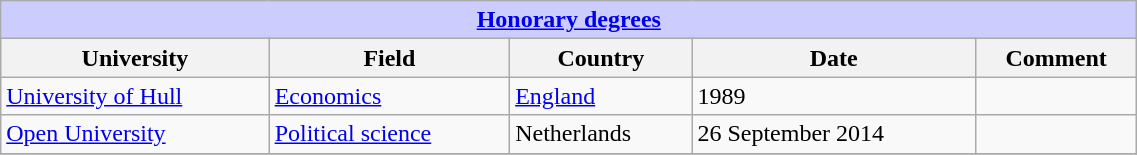<table class="wikitable" style="width:60%;">
<tr style="background:#ccf; text-align:center;">
<td colspan=5><strong><a href='#'>Honorary degrees</a></strong></td>
</tr>
<tr>
<th>University</th>
<th>Field</th>
<th>Country</th>
<th>Date</th>
<th>Comment</th>
</tr>
<tr>
<td><a href='#'>University of Hull</a></td>
<td><a href='#'>Economics</a></td>
<td><a href='#'>England</a></td>
<td>1989</td>
<td></td>
</tr>
<tr>
<td><a href='#'>Open University</a></td>
<td><a href='#'>Political science</a></td>
<td>Netherlands</td>
<td>26 September 2014</td>
<td></td>
</tr>
<tr>
</tr>
</table>
